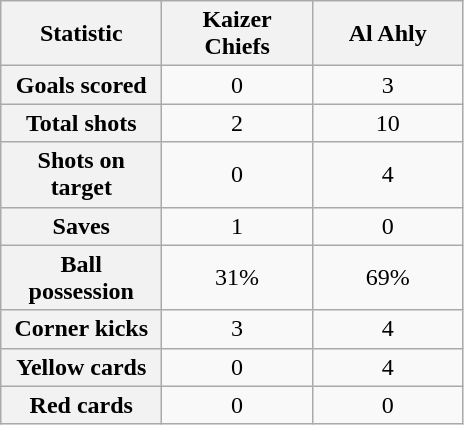<table class="wikitable plainrowheaders" style="text-align:center">
<tr>
<th scope="col" style="width:100px">Statistic</th>
<th scope="col" style="width:93px">Kaizer Chiefs</th>
<th scope="col" style="width:93px">Al Ahly</th>
</tr>
<tr>
<th scope=row>Goals scored</th>
<td>0</td>
<td>3</td>
</tr>
<tr>
<th scope=row>Total shots</th>
<td>2</td>
<td>10</td>
</tr>
<tr>
<th scope=row>Shots on target</th>
<td>0</td>
<td>4</td>
</tr>
<tr>
<th scope=row>Saves</th>
<td>1</td>
<td>0</td>
</tr>
<tr>
<th scope=row>Ball possession</th>
<td>31%</td>
<td>69%</td>
</tr>
<tr>
<th scope=row>Corner kicks</th>
<td>3</td>
<td>4</td>
</tr>
<tr>
<th scope=row>Yellow cards</th>
<td>0</td>
<td>4</td>
</tr>
<tr>
<th scope=row>Red cards</th>
<td>0</td>
<td>0</td>
</tr>
</table>
